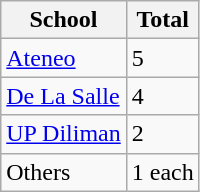<table class=wikitable>
<tr>
<th>School</th>
<th>Total</th>
</tr>
<tr>
<td><a href='#'>Ateneo</a></td>
<td>5</td>
</tr>
<tr>
<td><a href='#'>De La Salle</a></td>
<td>4</td>
</tr>
<tr>
<td><a href='#'>UP Diliman</a></td>
<td>2</td>
</tr>
<tr>
<td>Others</td>
<td>1 each</td>
</tr>
</table>
